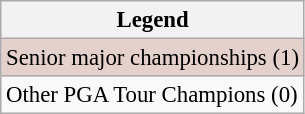<table class="wikitable" style="font-size:95%;">
<tr>
<th>Legend</th>
</tr>
<tr style="background:#e5d1cb;">
<td>Senior major championships (1)</td>
</tr>
<tr>
<td>Other PGA Tour Champions (0)</td>
</tr>
</table>
